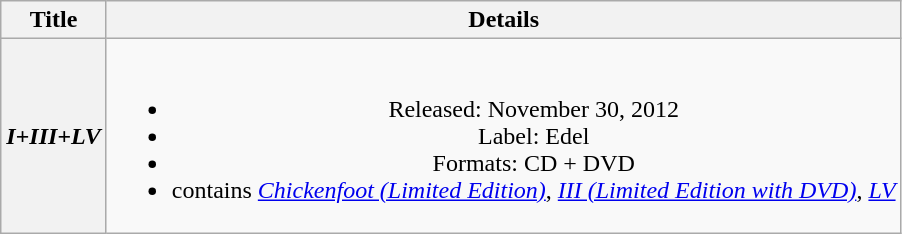<table class="wikitable plainrowheaders" style="text-align:center;">
<tr>
<th>Title</th>
<th>Details</th>
</tr>
<tr>
<th scope="row"><em>I+III+LV</em></th>
<td><br><ul><li>Released: November 30, 2012</li><li>Label: Edel</li><li>Formats: CD + DVD</li><li>contains <em><a href='#'>Chickenfoot (Limited Edition)</a></em>, <em><a href='#'>III (Limited Edition with DVD)</a></em>, <em><a href='#'>LV</a></em></li></ul></td>
</tr>
</table>
